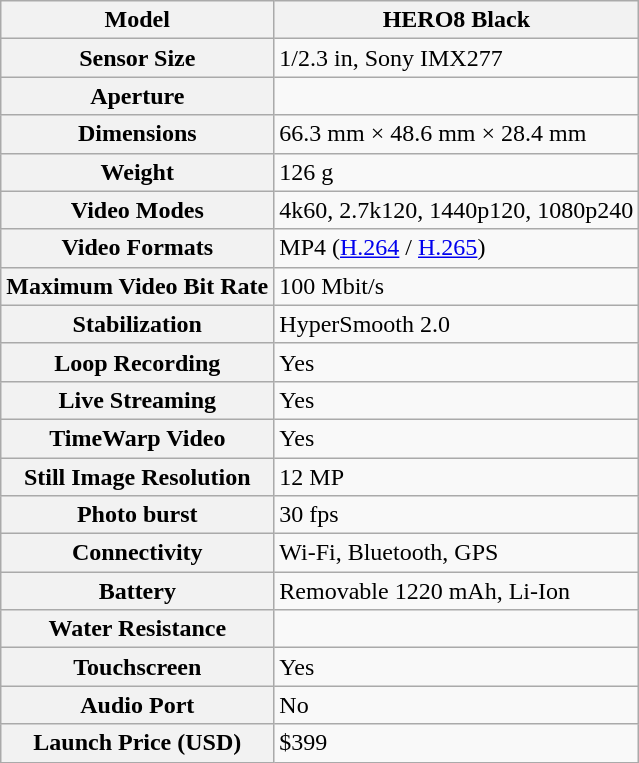<table class="wikitable">
<tr>
<th>Model</th>
<th>HERO8 Black</th>
</tr>
<tr>
<th>Sensor Size</th>
<td>1/2.3 in, Sony IMX277</td>
</tr>
<tr>
<th>Aperture</th>
<td></td>
</tr>
<tr>
<th>Dimensions</th>
<td>66.3 mm × 48.6 mm × 28.4 mm</td>
</tr>
<tr>
<th>Weight</th>
<td>126 g</td>
</tr>
<tr>
<th>Video Modes</th>
<td>4k60, 2.7k120, 1440p120, 1080p240</td>
</tr>
<tr>
<th>Video Formats</th>
<td>MP4 (<a href='#'>H.264</a> / <a href='#'>H.265</a>)</td>
</tr>
<tr>
<th>Maximum Video Bit Rate</th>
<td>100 Mbit/s</td>
</tr>
<tr>
<th>Stabilization</th>
<td>HyperSmooth 2.0</td>
</tr>
<tr>
<th>Loop Recording</th>
<td>Yes</td>
</tr>
<tr>
<th>Live Streaming</th>
<td>Yes</td>
</tr>
<tr>
<th>TimeWarp Video</th>
<td>Yes</td>
</tr>
<tr>
<th>Still Image Resolution</th>
<td>12 MP</td>
</tr>
<tr>
<th>Photo burst</th>
<td>30 fps</td>
</tr>
<tr>
<th>Connectivity</th>
<td>Wi-Fi, Bluetooth, GPS</td>
</tr>
<tr>
<th>Battery</th>
<td>Removable 1220 mAh, Li-Ion</td>
</tr>
<tr>
<th>Water Resistance</th>
<td></td>
</tr>
<tr>
<th>Touchscreen</th>
<td>Yes</td>
</tr>
<tr>
<th>Audio Port</th>
<td>No</td>
</tr>
<tr>
<th>Launch Price (USD)</th>
<td>$399</td>
</tr>
</table>
